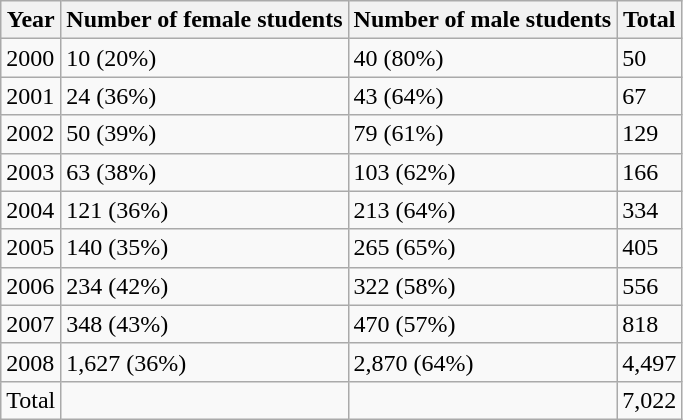<table class="wikitable">
<tr>
<th>Year</th>
<th>Number of female students</th>
<th>Number of male students</th>
<th>Total</th>
</tr>
<tr>
<td>2000</td>
<td>10 (20%)</td>
<td>40 (80%)</td>
<td>50</td>
</tr>
<tr>
<td>2001</td>
<td>24 (36%)</td>
<td>43 (64%)</td>
<td>67</td>
</tr>
<tr>
<td>2002</td>
<td>50 (39%)</td>
<td>79 (61%)</td>
<td>129</td>
</tr>
<tr>
<td>2003</td>
<td>63 (38%)</td>
<td>103 (62%)</td>
<td>166</td>
</tr>
<tr>
<td>2004</td>
<td>121 (36%)</td>
<td>213 (64%)</td>
<td>334</td>
</tr>
<tr>
<td>2005</td>
<td>140 (35%)</td>
<td>265 (65%)</td>
<td>405</td>
</tr>
<tr>
<td>2006</td>
<td>234 (42%)</td>
<td>322 (58%)</td>
<td>556</td>
</tr>
<tr>
<td>2007</td>
<td>348 (43%)</td>
<td>470 (57%)</td>
<td>818</td>
</tr>
<tr>
<td>2008</td>
<td>1,627 (36%)</td>
<td>2,870 (64%)</td>
<td>4,497</td>
</tr>
<tr>
<td>Total</td>
<td></td>
<td></td>
<td>7,022</td>
</tr>
</table>
